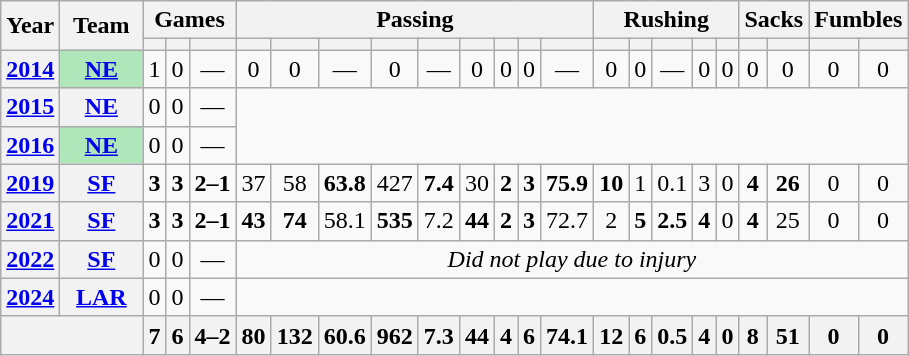<table class="wikitable" style="text-align:center;">
<tr>
<th rowspan="2">Year</th>
<th rowspan="2">Team</th>
<th colspan="3">Games</th>
<th colspan="9">Passing</th>
<th colspan="5">Rushing</th>
<th colspan="2">Sacks</th>
<th colspan="2">Fumbles</th>
</tr>
<tr>
<th></th>
<th></th>
<th></th>
<th></th>
<th></th>
<th></th>
<th></th>
<th></th>
<th></th>
<th></th>
<th></th>
<th></th>
<th></th>
<th></th>
<th></th>
<th></th>
<th></th>
<th></th>
<th></th>
<th></th>
<th></th>
</tr>
<tr>
<th><a href='#'>2014</a></th>
<th style="background:#afe6ba; width:3em;"><a href='#'>NE</a></th>
<td>1</td>
<td>0</td>
<td>—</td>
<td>0</td>
<td>0</td>
<td>—</td>
<td>0</td>
<td>—</td>
<td>0</td>
<td>0</td>
<td>0</td>
<td>—</td>
<td>0</td>
<td>0</td>
<td>—</td>
<td>0</td>
<td>0</td>
<td>0</td>
<td>0</td>
<td>0</td>
<td>0</td>
</tr>
<tr>
<th><a href='#'>2015</a></th>
<th><a href='#'>NE</a></th>
<td>0</td>
<td>0</td>
<td>—</td>
<td colspan="19" rowspan="2"></td>
</tr>
<tr>
<th><a href='#'>2016</a></th>
<th style="background:#afe6ba; width:3em;"><a href='#'>NE</a></th>
<td>0</td>
<td>0</td>
<td>—</td>
</tr>
<tr>
<th><a href='#'>2019</a></th>
<th><a href='#'>SF</a></th>
<td><strong>3</strong></td>
<td><strong>3</strong></td>
<td><strong>2–1</strong></td>
<td>37</td>
<td>58</td>
<td><strong>63.8</strong></td>
<td>427</td>
<td><strong>7.4</strong></td>
<td>30</td>
<td><strong>2</strong></td>
<td><strong>3</strong></td>
<td><strong>75.9</strong></td>
<td><strong>10</strong></td>
<td>1</td>
<td>0.1</td>
<td>3</td>
<td>0</td>
<td><strong>4</strong></td>
<td><strong>26</strong></td>
<td>0</td>
<td>0</td>
</tr>
<tr>
<th><a href='#'>2021</a></th>
<th><a href='#'>SF</a></th>
<td><strong>3</strong></td>
<td><strong>3</strong></td>
<td><strong>2–1</strong></td>
<td><strong>43</strong></td>
<td><strong>74</strong></td>
<td>58.1</td>
<td><strong>535</strong></td>
<td>7.2</td>
<td><strong>44</strong></td>
<td><strong>2</strong></td>
<td><strong>3</strong></td>
<td>72.7</td>
<td>2</td>
<td><strong>5</strong></td>
<td><strong>2.5</strong></td>
<td><strong>4</strong></td>
<td>0</td>
<td><strong>4</strong></td>
<td>25</td>
<td>0</td>
<td>0</td>
</tr>
<tr>
<th><a href='#'>2022</a></th>
<th><a href='#'>SF</a></th>
<td>0</td>
<td>0</td>
<td>—</td>
<td colspan="19"><em>Did not play due to injury</em></td>
</tr>
<tr>
<th><a href='#'>2024</a></th>
<th><a href='#'>LAR</a></th>
<td>0</td>
<td>0</td>
<td>—</td>
<td colspan="19"></td>
</tr>
<tr>
<th colspan="2"></th>
<th>7</th>
<th>6</th>
<th>4–2</th>
<th>80</th>
<th>132</th>
<th>60.6</th>
<th>962</th>
<th>7.3</th>
<th>44</th>
<th>4</th>
<th>6</th>
<th>74.1</th>
<th>12</th>
<th>6</th>
<th>0.5</th>
<th>4</th>
<th>0</th>
<th>8</th>
<th>51</th>
<th>0</th>
<th>0</th>
</tr>
</table>
